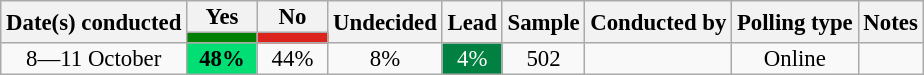<table class="wikitable sortable mw-datatable" style="text-align:center;font-size:95%;line-height:14px">
<tr>
<th rowspan="2">Date(s) conducted</th>
<th>Yes</th>
<th>No</th>
<th rowspan="2">Undecided</th>
<th rowspan="2">Lead</th>
<th rowspan="2">Sample</th>
<th rowspan="2">Conducted by</th>
<th rowspan="2">Polling type</th>
<th rowspan="2">Notes</th>
</tr>
<tr>
<th data-sort-="" style="background:green; color:white; width:40px;" type="number"></th>
<th data-sort-="" style="background:#dc241f; color:white; width:40px;" type="number"></th>
</tr>
<tr>
<td data-sort-value="2021-10-11">8—11 October</td>
<td style="background:rgb(1, 223, 116);"><strong>48%</strong></td>
<td>44%</td>
<td>8%</td>
<td style="background:rgb(0, 129, 66); color:white;">4%</td>
<td>502</td>
<td></td>
<td>Online</td>
<td></td>
</tr>
</table>
